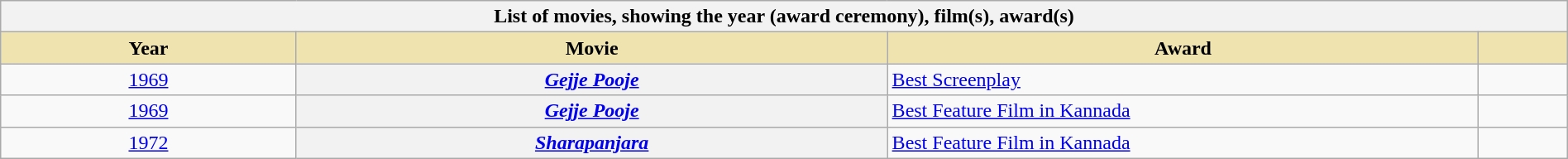<table class="wikitable sortable plainrowheaders" style="width:100%">
<tr>
<th colspan="5">List of movies, showing the year (award ceremony), film(s), award(s)</th>
</tr>
<tr>
<th scope="col" style="background-color:#EFE4B0;width:10%;">Year</th>
<th scope="col" style="background-color:#EFE4B0;width:20%;">Movie</th>
<th scope="col" style="background-color:#EFE4B0;width:20%;">Award</th>
<th scope="col" style="background-color:#EFE4B0;width:3%" class="unsortable"></th>
</tr>
<tr>
<td align="center"><a href='#'>1969<br></a></td>
<th scope="row"><em><a href='#'>Gejje Pooje</a></em></th>
<td><a href='#'>Best Screenplay</a></td>
<td align="center"></td>
</tr>
<tr>
<td align="center"><a href='#'>1969<br></a></td>
<th scope="row"><em><a href='#'>Gejje Pooje</a></em></th>
<td><a href='#'>Best Feature Film in Kannada</a></td>
<td align="center"></td>
</tr>
<tr>
<td align="center"><a href='#'>1972<br></a></td>
<th scope="row"><em><a href='#'>Sharapanjara</a></em></th>
<td><a href='#'>Best Feature Film in Kannada</a></td>
<td align="center"></td>
</tr>
</table>
